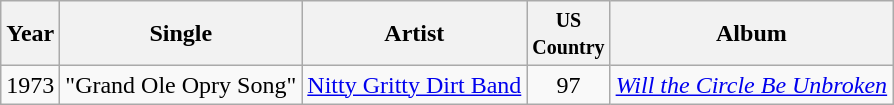<table class="wikitable">
<tr>
<th>Year</th>
<th>Single</th>
<th>Artist</th>
<th width="45"><small>US Country</small></th>
<th>Album</th>
</tr>
<tr>
<td>1973</td>
<td>"Grand Ole Opry Song"</td>
<td><a href='#'>Nitty Gritty Dirt Band</a></td>
<td align="center">97</td>
<td><em><a href='#'>Will the Circle Be Unbroken</a></em></td>
</tr>
</table>
